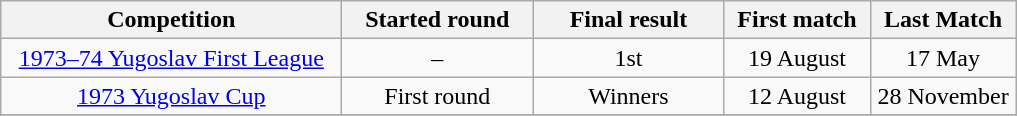<table class="wikitable" style="text-align: center;">
<tr>
<th width="220">Competition</th>
<th width="120">Started round</th>
<th width="120">Final result</th>
<th width="90">First match</th>
<th width="90">Last Match</th>
</tr>
<tr>
<td><a href='#'>1973–74 Yugoslav First League</a></td>
<td>–</td>
<td>1st</td>
<td>19 August</td>
<td>17 May</td>
</tr>
<tr>
<td><a href='#'>1973 Yugoslav Cup</a></td>
<td>First round</td>
<td>Winners</td>
<td>12 August</td>
<td>28 November</td>
</tr>
<tr>
</tr>
</table>
